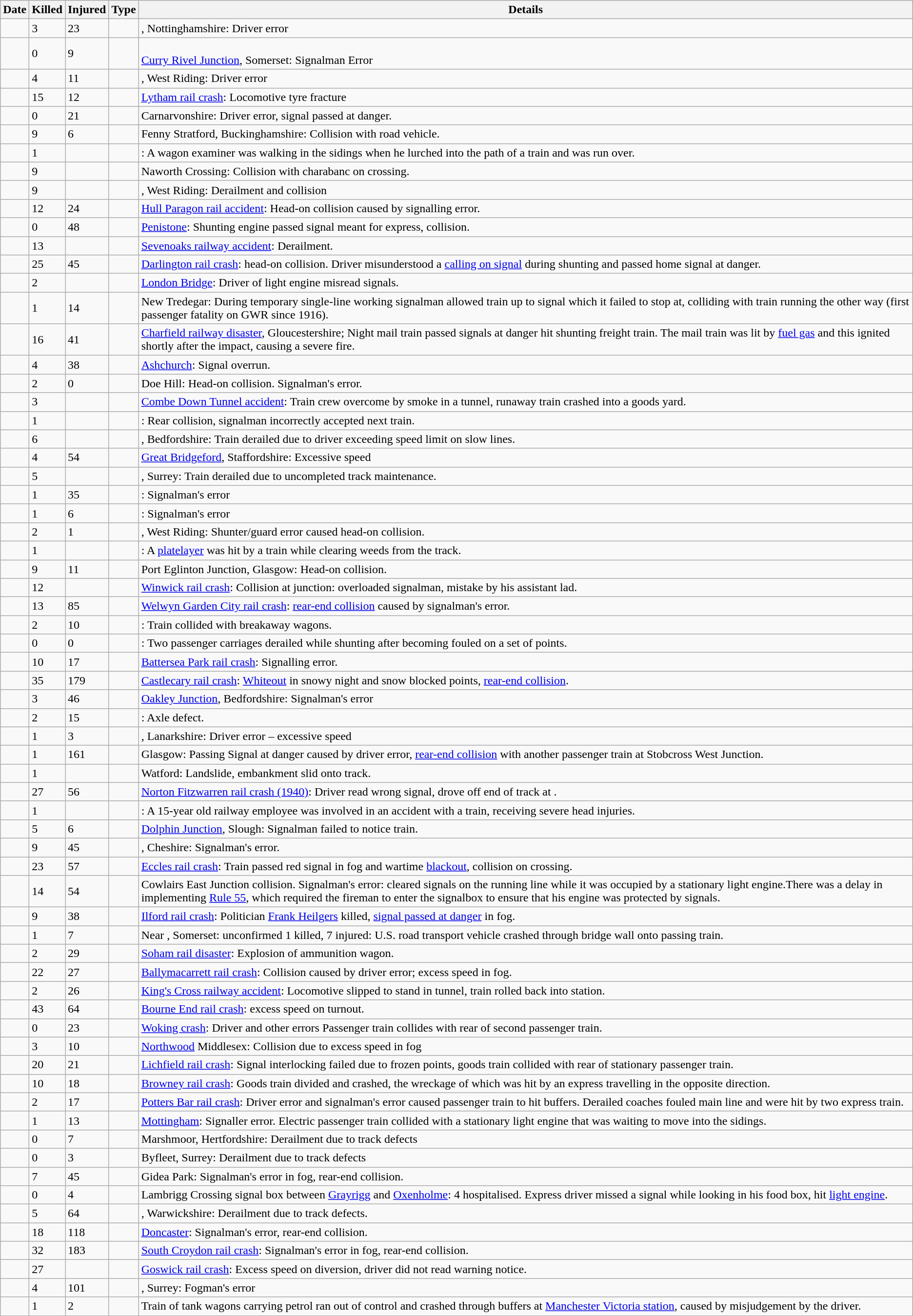<table class="wikitable sortable">
<tr>
<th>Date</th>
<th>Killed</th>
<th>Injured</th>
<th>Type</th>
<th class="unsortable">Details</th>
</tr>
<tr>
<td></td>
<td>3</td>
<td>23</td>
<td></td>
<td>, Nottinghamshire: Driver error</td>
</tr>
<tr>
<td></td>
<td>0</td>
<td>9</td>
<td></td>
<td><br><a href='#'>Curry Rivel Junction</a>, Somerset: Signalman Error</td>
</tr>
<tr>
<td></td>
<td>4</td>
<td>11</td>
<td></td>
<td>, West Riding: Driver error</td>
</tr>
<tr>
<td></td>
<td>15</td>
<td>12</td>
<td></td>
<td><a href='#'>Lytham rail crash</a>: Locomotive tyre fracture</td>
</tr>
<tr>
<td></td>
<td>0</td>
<td>21</td>
<td></td>
<td> Carnarvonshire: Driver error, signal passed at danger.</td>
</tr>
<tr>
<td></td>
<td>9</td>
<td>6</td>
<td></td>
<td>Fenny Stratford, Buckinghamshire: Collision with road vehicle.</td>
</tr>
<tr>
<td></td>
<td>1</td>
<td></td>
<td></td>
<td>: A wagon examiner was walking in the sidings when he lurched into the path of a train and was run over.</td>
</tr>
<tr>
<td></td>
<td>9</td>
<td></td>
<td></td>
<td>Naworth Crossing: Collision with charabanc on crossing.</td>
</tr>
<tr>
<td></td>
<td>9</td>
<td></td>
<td></td>
<td>, West Riding: Derailment and collision</td>
</tr>
<tr>
<td></td>
<td>12</td>
<td>24</td>
<td></td>
<td><a href='#'>Hull Paragon rail accident</a>: Head-on collision caused by signalling error.</td>
</tr>
<tr>
<td></td>
<td>0</td>
<td>48</td>
<td></td>
<td><a href='#'>Penistone</a>: Shunting engine passed signal meant for express, collision.</td>
</tr>
<tr>
<td></td>
<td>13</td>
<td></td>
<td></td>
<td><a href='#'>Sevenoaks railway accident</a>: Derailment.</td>
</tr>
<tr>
<td></td>
<td>25</td>
<td>45</td>
<td></td>
<td><a href='#'>Darlington rail crash</a>: head-on collision. Driver misunderstood a <a href='#'>calling on signal</a> during shunting and passed home signal at danger.</td>
</tr>
<tr>
<td></td>
<td>2</td>
<td></td>
<td></td>
<td><a href='#'>London Bridge</a>: Driver of light engine misread signals.</td>
</tr>
<tr>
<td></td>
<td>1</td>
<td>14</td>
<td></td>
<td>New Tredegar: During temporary single-line working signalman allowed train up to signal which it failed to stop at, colliding with train running the other way (first passenger fatality on GWR since 1916).</td>
</tr>
<tr>
<td></td>
<td>16</td>
<td>41</td>
<td></td>
<td><a href='#'>Charfield railway disaster</a>, Gloucestershire; Night mail train passed signals at danger hit shunting freight train. The mail train was lit by <a href='#'>fuel gas</a> and this ignited shortly after the impact, causing a severe fire.</td>
</tr>
<tr>
<td></td>
<td>4</td>
<td>38</td>
<td></td>
<td><a href='#'>Ashchurch</a>: Signal overrun.</td>
</tr>
<tr>
<td></td>
<td>2</td>
<td>0</td>
<td></td>
<td>Doe Hill: Head-on collision. Signalman's error.</td>
</tr>
<tr>
<td></td>
<td>3</td>
<td></td>
<td></td>
<td><a href='#'>Combe Down Tunnel accident</a>: Train crew overcome by smoke in a tunnel, runaway train crashed into a goods yard.</td>
</tr>
<tr>
<td></td>
<td>1</td>
<td></td>
<td></td>
<td>: Rear collision, signalman incorrectly accepted next train.</td>
</tr>
<tr>
<td></td>
<td>6</td>
<td></td>
<td></td>
<td>, Bedfordshire: Train derailed due to driver exceeding speed limit on slow lines.</td>
</tr>
<tr>
<td></td>
<td>4</td>
<td>54</td>
<td></td>
<td><a href='#'>Great Bridgeford</a>, Staffordshire: Excessive speed</td>
</tr>
<tr>
<td></td>
<td>5</td>
<td></td>
<td></td>
<td>, Surrey: Train derailed due to uncompleted track maintenance.</td>
</tr>
<tr>
<td></td>
<td>1</td>
<td>35</td>
<td></td>
<td>: Signalman's error</td>
</tr>
<tr>
<td></td>
<td>1</td>
<td>6</td>
<td></td>
<td>: Signalman's error</td>
</tr>
<tr>
<td></td>
<td>2</td>
<td>1</td>
<td></td>
<td>, West Riding: Shunter/guard error caused head-on collision.</td>
</tr>
<tr>
<td></td>
<td>1</td>
<td></td>
<td></td>
<td>: A <a href='#'>platelayer</a> was hit by a train while clearing weeds from the track.</td>
</tr>
<tr>
<td></td>
<td>9</td>
<td>11</td>
<td></td>
<td>Port Eglinton Junction, Glasgow: Head-on collision.</td>
</tr>
<tr>
<td></td>
<td>12</td>
<td></td>
<td></td>
<td><a href='#'>Winwick rail crash</a>: Collision at junction: overloaded signalman, mistake by his assistant lad.</td>
</tr>
<tr>
<td></td>
<td>13</td>
<td>85</td>
<td></td>
<td><a href='#'>Welwyn Garden City rail crash</a>: <a href='#'>rear-end collision</a> caused by signalman's error.</td>
</tr>
<tr>
<td></td>
<td>2</td>
<td>10</td>
<td></td>
<td>: Train collided with breakaway wagons.</td>
</tr>
<tr>
<td></td>
<td>0</td>
<td>0</td>
<td></td>
<td>: Two passenger carriages derailed while shunting after becoming fouled on a set of points.</td>
</tr>
<tr>
<td></td>
<td>10</td>
<td>17</td>
<td></td>
<td><a href='#'>Battersea Park rail crash</a>: Signalling error.</td>
</tr>
<tr>
<td></td>
<td>35</td>
<td>179</td>
<td></td>
<td><a href='#'>Castlecary rail crash</a>: <a href='#'>Whiteout</a> in snowy night and snow blocked points, <a href='#'>rear-end collision</a>.</td>
</tr>
<tr>
<td></td>
<td>3</td>
<td>46</td>
<td></td>
<td><a href='#'>Oakley Junction</a>, Bedfordshire: Signalman's error</td>
</tr>
<tr>
<td></td>
<td>2</td>
<td>15</td>
<td></td>
<td>: Axle defect.</td>
</tr>
<tr>
<td></td>
<td>1</td>
<td>3</td>
<td></td>
<td>, Lanarkshire: Driver error – excessive speed</td>
</tr>
<tr>
<td></td>
<td>1</td>
<td>161</td>
<td></td>
<td>Glasgow: Passing Signal at danger caused by driver error, <a href='#'>rear-end collision</a> with another passenger train at Stobcross West Junction.</td>
</tr>
<tr>
<td></td>
<td>1</td>
<td></td>
<td></td>
<td>Watford: Landslide, embankment slid onto track.</td>
</tr>
<tr>
<td></td>
<td>27</td>
<td>56</td>
<td></td>
<td><a href='#'>Norton Fitzwarren rail crash (1940)</a>: Driver read wrong signal, drove off end of track at .</td>
</tr>
<tr>
<td></td>
<td>1</td>
<td></td>
<td></td>
<td>: A 15-year old railway employee was involved in an accident with a train, receiving severe head injuries.</td>
</tr>
<tr>
<td></td>
<td>5</td>
<td>6</td>
<td></td>
<td><a href='#'>Dolphin Junction</a>, Slough: Signalman failed to notice train.</td>
</tr>
<tr>
<td></td>
<td>9</td>
<td>45</td>
<td></td>
<td>, Cheshire: Signalman's error.</td>
</tr>
<tr>
<td></td>
<td>23</td>
<td>57</td>
<td></td>
<td><a href='#'>Eccles rail crash</a>: Train passed red signal in fog and wartime <a href='#'>blackout</a>, collision on crossing.</td>
</tr>
<tr>
<td></td>
<td>14</td>
<td>54</td>
<td></td>
<td>Cowlairs East Junction collision. Signalman's error: cleared signals on the running line while it was occupied by a stationary light engine.There was a delay in implementing <a href='#'>Rule 55</a>, which required the fireman to enter the signalbox to ensure that his engine was protected by signals.</td>
</tr>
<tr>
<td></td>
<td>9</td>
<td>38</td>
<td></td>
<td><a href='#'>Ilford rail crash</a>: Politician <a href='#'>Frank Heilgers</a> killed, <a href='#'>signal passed at danger</a> in fog.</td>
</tr>
<tr>
<td></td>
<td>1</td>
<td>7</td>
<td></td>
<td>Near , Somerset: unconfirmed 1 killed, 7 injured: U.S. road transport vehicle crashed through bridge wall onto passing train.</td>
</tr>
<tr>
<td></td>
<td>2</td>
<td>29</td>
<td></td>
<td><a href='#'>Soham rail disaster</a>: Explosion of ammunition wagon.</td>
</tr>
<tr>
<td></td>
<td>22</td>
<td>27</td>
<td></td>
<td><a href='#'>Ballymacarrett rail crash</a>: Collision caused by driver error; excess speed in fog.</td>
</tr>
<tr>
<td></td>
<td>2</td>
<td>26</td>
<td></td>
<td><a href='#'>King's Cross railway accident</a>: Locomotive slipped to stand in tunnel, train rolled back into station.</td>
</tr>
<tr>
<td></td>
<td>43</td>
<td>64</td>
<td></td>
<td><a href='#'>Bourne End rail crash</a>: excess speed on turnout.</td>
</tr>
<tr>
<td></td>
<td>0</td>
<td>23</td>
<td></td>
<td><a href='#'>Woking crash</a>: Driver and other errors Passenger train collides with rear of second passenger train.</td>
</tr>
<tr>
<td></td>
<td>3</td>
<td>10</td>
<td></td>
<td><a href='#'>Northwood</a> Middlesex: Collision due to excess speed in fog</td>
</tr>
<tr>
<td></td>
<td>20</td>
<td>21</td>
<td></td>
<td><a href='#'>Lichfield rail crash</a>: Signal interlocking failed due to frozen points, goods train collided with rear of stationary passenger train.</td>
</tr>
<tr>
<td></td>
<td>10</td>
<td>18</td>
<td></td>
<td><a href='#'>Browney rail crash</a>: Goods train divided and crashed, the wreckage of which was hit by an express travelling in the opposite direction.</td>
</tr>
<tr>
<td></td>
<td>2</td>
<td>17</td>
<td></td>
<td><a href='#'>Potters Bar rail crash</a>: Driver error and signalman's error caused passenger train to hit buffers. Derailed coaches fouled main line and were hit by two express train.</td>
</tr>
<tr>
<td></td>
<td>1</td>
<td>13</td>
<td></td>
<td><a href='#'>Mottingham</a>: Signaller error. Electric passenger train collided with a stationary light engine that was waiting to move into the sidings.</td>
</tr>
<tr>
<td></td>
<td>0</td>
<td>7</td>
<td></td>
<td>Marshmoor, Hertfordshire: Derailment due to track defects</td>
</tr>
<tr>
<td></td>
<td>0</td>
<td>3</td>
<td></td>
<td>Byfleet, Surrey: Derailment due to track defects</td>
</tr>
<tr>
<td></td>
<td>7</td>
<td>45</td>
<td></td>
<td>Gidea Park: Signalman's error in fog, rear-end collision.</td>
</tr>
<tr>
<td></td>
<td>0</td>
<td>4</td>
<td></td>
<td>Lambrigg Crossing signal box between <a href='#'>Grayrigg</a> and <a href='#'>Oxenholme</a>: 4 hospitalised. Express driver missed a signal while looking in his food box, hit <a href='#'>light engine</a>.</td>
</tr>
<tr>
<td></td>
<td>5</td>
<td>64</td>
<td></td>
<td>, Warwickshire: Derailment due to track defects.</td>
</tr>
<tr>
<td></td>
<td>18</td>
<td>118</td>
<td></td>
<td><a href='#'>Doncaster</a>: Signalman's error, rear-end collision.</td>
</tr>
<tr>
<td></td>
<td>32</td>
<td>183</td>
<td></td>
<td><a href='#'>South Croydon rail crash</a>: Signalman's error in fog, rear-end collision.</td>
</tr>
<tr>
<td></td>
<td>27</td>
<td></td>
<td></td>
<td><a href='#'>Goswick rail crash</a>: Excess speed on diversion, driver did not read warning notice.</td>
</tr>
<tr>
<td></td>
<td>4</td>
<td>101</td>
<td></td>
<td>, Surrey: Fogman's error</td>
</tr>
<tr>
<td></td>
<td>1</td>
<td>2</td>
<td></td>
<td>Train of tank wagons carrying petrol ran out of control and crashed through buffers at <a href='#'>Manchester Victoria station</a>, caused by misjudgement by the driver.</td>
</tr>
</table>
